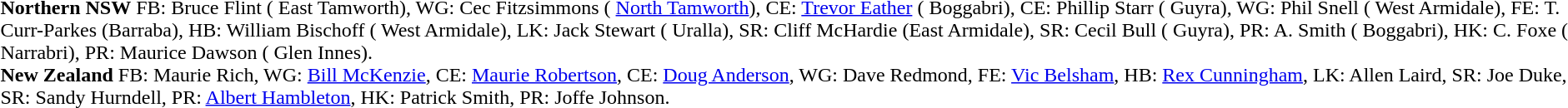<table width="100%" class="mw-collapsible mw-collapsed">
<tr>
<td valign="top" width="50%"><br><strong>Northern NSW</strong> FB: Bruce Flint ( East Tamworth), WG: Cec Fitzsimmons ( <a href='#'>North Tamworth</a>), CE: <a href='#'>Trevor Eather</a> ( Boggabri), CE: Phillip Starr ( Guyra), WG: Phil Snell ( West Armidale), FE: T. Curr-Parkes (Barraba), HB: William Bischoff ( West Armidale), LK: Jack Stewart ( Uralla), SR: Cliff McHardie (East Armidale), SR: Cecil Bull ( Guyra), PR: A. Smith ( Boggabri), HK: C. Foxe ( Narrabri), PR: Maurice Dawson ( Glen Innes).<br>
<strong>New Zealand</strong> FB: Maurie Rich, WG: <a href='#'>Bill McKenzie</a>, CE: <a href='#'>Maurie Robertson</a>, CE: <a href='#'>Doug Anderson</a>, WG: Dave Redmond, FE: <a href='#'>Vic Belsham</a>, HB: <a href='#'>Rex Cunningham</a>, LK: Allen Laird, SR: Joe Duke, SR: Sandy Hurndell, PR: <a href='#'>Albert Hambleton</a>, HK: Patrick Smith, PR: Joffe Johnson.</td>
</tr>
</table>
